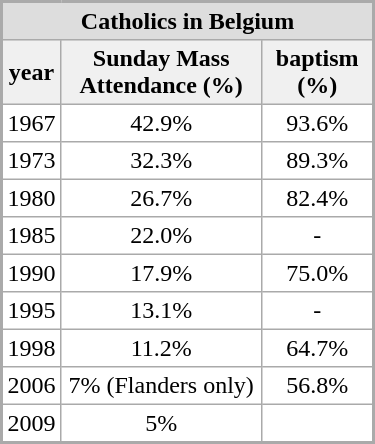<table cellpadding="3" cellspacing="0" rules="all" style="float:right; width:250px; margin:1em; background:#fff; border:2px solid #aaa; font-size:100%;">
<tr style="background:#ddd;">
<td colspan="11" style="text-align:center;"><strong>Catholics in Belgium </strong> <br></td>
</tr>
<tr style="background:#f0f0f0; text-align:center;">
<th>year</th>
<th>Sunday Mass Attendance (%)</th>
<td><strong>baptism (%)</strong></td>
</tr>
<tr style="text-align:center;">
<td>1967</td>
<td>42.9%</td>
<td>93.6%</td>
</tr>
<tr style="text-align:center;">
<td>1973</td>
<td>32.3%</td>
<td>89.3%</td>
</tr>
<tr style="text-align:center;">
<td>1980</td>
<td>26.7%</td>
<td>82.4%</td>
</tr>
<tr style="text-align:center;">
<td>1985</td>
<td>22.0%</td>
<td>-</td>
</tr>
<tr style="text-align:center;">
<td>1990</td>
<td>17.9%</td>
<td>75.0%</td>
</tr>
<tr style="text-align:center;">
<td>1995</td>
<td>13.1%</td>
<td>-</td>
</tr>
<tr style="text-align:center;">
<td>1998</td>
<td>11.2%</td>
<td>64.7%</td>
</tr>
<tr style="text-align:center;">
<td>2006</td>
<td>7% (Flanders only)</td>
<td>56.8%</td>
</tr>
<tr style="text-align:center;">
<td>2009</td>
<td>5%</td>
<td></td>
</tr>
</table>
